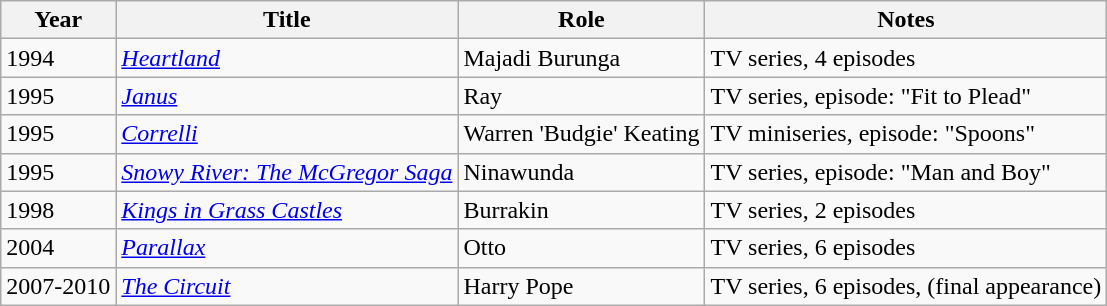<table class="wikitable">
<tr>
<th>Year</th>
<th>Title</th>
<th>Role</th>
<th>Notes</th>
</tr>
<tr>
<td>1994</td>
<td><em><a href='#'>Heartland</a></em></td>
<td>Majadi Burunga</td>
<td>TV series, 4 episodes</td>
</tr>
<tr>
<td>1995</td>
<td><em><a href='#'>Janus</a></em></td>
<td>Ray</td>
<td>TV series, episode: "Fit to Plead"</td>
</tr>
<tr>
<td>1995</td>
<td><em><a href='#'>Correlli</a></em></td>
<td>Warren 'Budgie' Keating</td>
<td>TV miniseries, episode: "Spoons"</td>
</tr>
<tr>
<td>1995</td>
<td><em><a href='#'>Snowy River: The McGregor Saga</a></em></td>
<td>Ninawunda</td>
<td>TV series, episode: "Man and Boy"</td>
</tr>
<tr>
<td>1998</td>
<td><em><a href='#'>Kings in Grass Castles</a></em></td>
<td>Burrakin</td>
<td>TV series, 2 episodes</td>
</tr>
<tr>
<td>2004</td>
<td><em><a href='#'>Parallax</a></em></td>
<td>Otto</td>
<td>TV series, 6 episodes</td>
</tr>
<tr>
<td>2007-2010</td>
<td><em><a href='#'>The Circuit</a></em></td>
<td>Harry Pope</td>
<td>TV series, 6 episodes, (final appearance)</td>
</tr>
</table>
